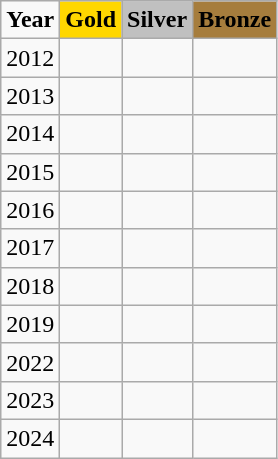<table class="wikitable">
<tr>
<td><strong>Year</strong></td>
<td !align="center" bgcolor="gold" colspan="1"><strong>Gold</strong></td>
<td !align="center" bgcolor="silver" colspan="1"><strong>Silver</strong></td>
<td !align="center" bgcolor="#a67d3d" colspan="1"><strong>Bronze</strong></td>
</tr>
<tr>
<td>2012</td>
<td></td>
<td></td>
<td></td>
</tr>
<tr>
<td>2013</td>
<td></td>
<td></td>
<td></td>
</tr>
<tr>
<td>2014</td>
<td></td>
<td></td>
<td></td>
</tr>
<tr>
<td>2015</td>
<td></td>
<td></td>
<td></td>
</tr>
<tr>
<td>2016</td>
<td></td>
<td></td>
<td></td>
</tr>
<tr>
<td>2017</td>
<td></td>
<td></td>
<td></td>
</tr>
<tr>
<td>2018</td>
<td></td>
<td></td>
<td></td>
</tr>
<tr>
<td>2019</td>
<td></td>
<td></td>
<td></td>
</tr>
<tr>
<td>2022</td>
<td></td>
<td></td>
<td></td>
</tr>
<tr>
<td>2023</td>
<td></td>
<td></td>
<td></td>
</tr>
<tr>
<td>2024</td>
<td></td>
<td></td>
<td></td>
</tr>
</table>
